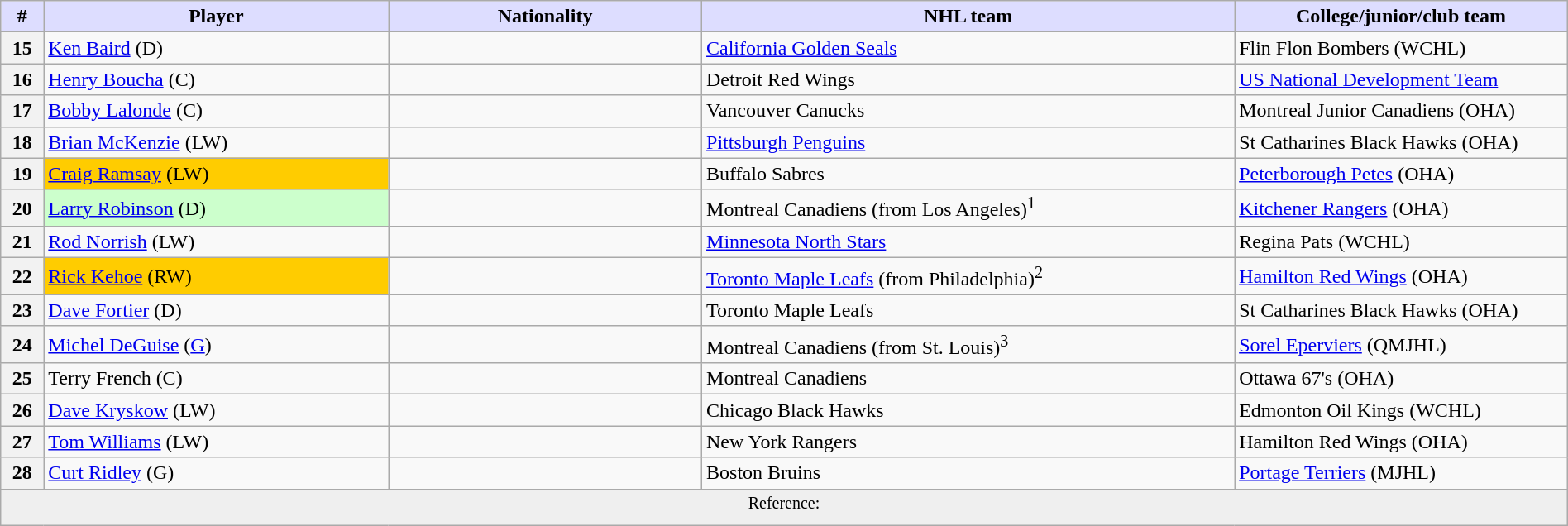<table class="wikitable" style="width: 100%">
<tr>
<th style="background:#ddf; width:2.75%;">#</th>
<th style="background:#ddf; width:22.0%;">Player</th>
<th style="background:#ddf; width:20.0%;">Nationality</th>
<th style="background:#ddf; width:34.0%;">NHL team</th>
<th style="background:#ddf; width:100.0%;">College/junior/club team</th>
</tr>
<tr>
<th>15</th>
<td><a href='#'>Ken Baird</a> (D)</td>
<td></td>
<td><a href='#'>California Golden Seals</a></td>
<td>Flin Flon Bombers (WCHL)</td>
</tr>
<tr>
<th>16</th>
<td><a href='#'>Henry Boucha</a> (C)</td>
<td></td>
<td>Detroit Red Wings</td>
<td><a href='#'>US National Development Team</a></td>
</tr>
<tr>
<th>17</th>
<td><a href='#'>Bobby Lalonde</a> (C)</td>
<td></td>
<td>Vancouver Canucks</td>
<td>Montreal Junior Canadiens (OHA)</td>
</tr>
<tr>
<th>18</th>
<td><a href='#'>Brian McKenzie</a> (LW)</td>
<td></td>
<td><a href='#'>Pittsburgh Penguins</a></td>
<td>St Catharines Black Hawks (OHA)</td>
</tr>
<tr>
<th>19</th>
<td bgcolor="#FFCC00"><a href='#'>Craig Ramsay</a> (LW)</td>
<td></td>
<td>Buffalo Sabres</td>
<td><a href='#'>Peterborough Petes</a> (OHA)</td>
</tr>
<tr>
<th>20</th>
<td bgcolor="#CCFFCC"><a href='#'>Larry Robinson</a> (D)</td>
<td></td>
<td>Montreal Canadiens (from Los Angeles)<sup>1</sup></td>
<td><a href='#'>Kitchener Rangers</a> (OHA)</td>
</tr>
<tr>
<th>21</th>
<td><a href='#'>Rod Norrish</a> (LW)</td>
<td></td>
<td><a href='#'>Minnesota North Stars</a></td>
<td>Regina Pats (WCHL)</td>
</tr>
<tr>
<th>22</th>
<td bgcolor="#FFCC00"><a href='#'>Rick Kehoe</a> (RW)</td>
<td></td>
<td><a href='#'>Toronto Maple Leafs</a> (from Philadelphia)<sup>2</sup></td>
<td><a href='#'>Hamilton Red Wings</a> (OHA)</td>
</tr>
<tr>
<th>23</th>
<td><a href='#'>Dave Fortier</a> (D)</td>
<td></td>
<td>Toronto Maple Leafs</td>
<td>St Catharines Black Hawks (OHA)</td>
</tr>
<tr>
<th>24</th>
<td><a href='#'>Michel DeGuise</a> (<a href='#'>G</a>)</td>
<td></td>
<td>Montreal Canadiens (from St. Louis)<sup>3</sup></td>
<td><a href='#'>Sorel Eperviers</a> (QMJHL)</td>
</tr>
<tr>
<th>25</th>
<td>Terry French (C)</td>
<td></td>
<td>Montreal Canadiens</td>
<td>Ottawa 67's (OHA)</td>
</tr>
<tr>
<th>26</th>
<td><a href='#'>Dave Kryskow</a> (LW)</td>
<td></td>
<td>Chicago Black Hawks</td>
<td>Edmonton Oil Kings (WCHL)</td>
</tr>
<tr>
<th>27</th>
<td><a href='#'>Tom Williams</a> (LW)</td>
<td></td>
<td>New York Rangers</td>
<td>Hamilton Red Wings (OHA)</td>
</tr>
<tr>
<th>28</th>
<td><a href='#'>Curt Ridley</a> (G)</td>
<td></td>
<td>Boston Bruins</td>
<td><a href='#'>Portage Terriers</a> (MJHL)</td>
</tr>
<tr>
<td align=center colspan="6" bgcolor="#efefef"><sup>Reference: </sup></td>
</tr>
</table>
